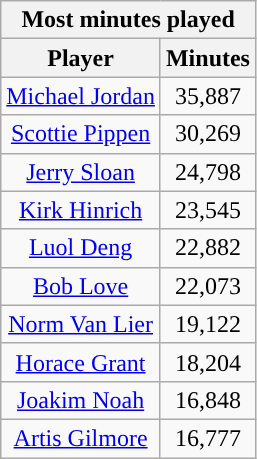<table class="wikitable sortable" style="text-align:center">
<tr>
<th colspan="2" style="text-align:center; ">Most minutes played</th>
</tr>
<tr>
<th style="text-align:center; ">Player</th>
<th style="text-align:center; ">Minutes</th>
</tr>
<tr>
<td><a href='#'>Michael Jordan</a></td>
<td>35,887</td>
</tr>
<tr>
<td><a href='#'>Scottie Pippen</a></td>
<td>30,269</td>
</tr>
<tr>
<td><a href='#'>Jerry Sloan</a></td>
<td>24,798</td>
</tr>
<tr>
<td><a href='#'>Kirk Hinrich</a></td>
<td>23,545</td>
</tr>
<tr>
<td><a href='#'>Luol Deng</a></td>
<td>22,882</td>
</tr>
<tr>
<td><a href='#'>Bob Love</a></td>
<td>22,073</td>
</tr>
<tr>
<td><a href='#'>Norm Van Lier</a></td>
<td>19,122</td>
</tr>
<tr>
<td><a href='#'>Horace Grant</a></td>
<td>18,204</td>
</tr>
<tr>
<td><a href='#'>Joakim Noah</a></td>
<td>16,848</td>
</tr>
<tr>
<td><a href='#'>Artis Gilmore</a></td>
<td>16,777</td>
</tr>
</table>
